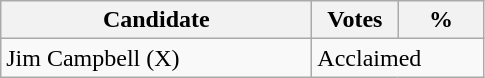<table class="wikitable sortable">
<tr>
<th bgcolor="#DDDDFF" width="200px">Candidate</th>
<th bgcolor="#DDDDFF" width="50px">Votes</th>
<th bgcolor="#DDDDFF" width="50px">%</th>
</tr>
<tr>
<td>Jim Campbell (X)</td>
<td colspan="2">Acclaimed</td>
</tr>
</table>
